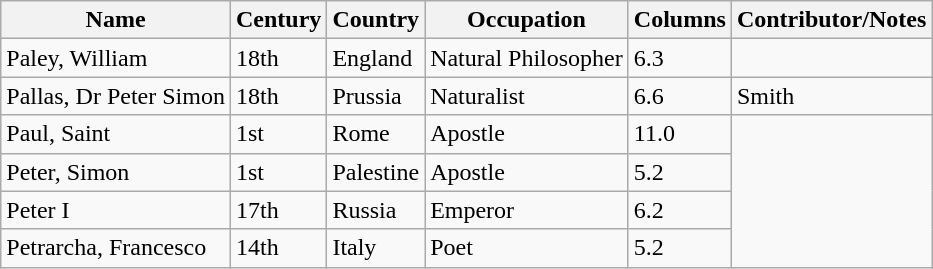<table class="wikitable">
<tr>
<th>Name</th>
<th>Century</th>
<th>Country</th>
<th>Occupation</th>
<th>Columns</th>
<th>Contributor/Notes</th>
</tr>
<tr>
<td>Paley, William</td>
<td>18th</td>
<td>England</td>
<td>Natural Philosopher</td>
<td>6.3</td>
</tr>
<tr>
<td>Pallas, Dr Peter Simon</td>
<td>18th</td>
<td>Prussia</td>
<td>Naturalist</td>
<td>6.6</td>
<td>Smith</td>
</tr>
<tr>
<td>Paul, Saint</td>
<td>1st</td>
<td>Rome</td>
<td>Apostle</td>
<td>11.0</td>
</tr>
<tr>
<td>Peter, Simon</td>
<td>1st</td>
<td>Palestine</td>
<td>Apostle</td>
<td>5.2</td>
</tr>
<tr>
<td>Peter I</td>
<td>17th</td>
<td>Russia</td>
<td>Emperor</td>
<td>6.2</td>
</tr>
<tr>
<td>Petrarcha, Francesco</td>
<td>14th</td>
<td>Italy</td>
<td>Poet</td>
<td>5.2</td>
</tr>
</table>
